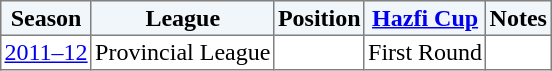<table border="1" cellpadding="2" style="border-collapse:collapse; text-align:center; font-size:normal;">
<tr style="background:#f0f6fa;">
<th>Season</th>
<th>League</th>
<th>Position</th>
<th><a href='#'>Hazfi Cup</a></th>
<th>Notes</th>
</tr>
<tr>
<td><a href='#'>2011–12</a></td>
<td>Provincial League</td>
<td></td>
<td>First Round</td>
<td></td>
</tr>
</table>
